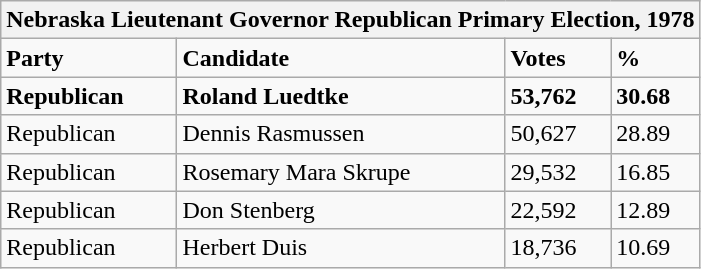<table class="wikitable">
<tr>
<th colspan="4">Nebraska Lieutenant Governor Republican Primary Election, 1978</th>
</tr>
<tr>
<td><strong>Party</strong></td>
<td><strong>Candidate</strong></td>
<td><strong>Votes</strong></td>
<td><strong>%</strong></td>
</tr>
<tr>
<td><strong>Republican</strong></td>
<td><strong>Roland Luedtke</strong></td>
<td><strong>53,762</strong></td>
<td><strong>30.68</strong></td>
</tr>
<tr>
<td>Republican</td>
<td>Dennis Rasmussen</td>
<td>50,627</td>
<td>28.89</td>
</tr>
<tr>
<td>Republican</td>
<td>Rosemary Mara Skrupe</td>
<td>29,532</td>
<td>16.85</td>
</tr>
<tr>
<td>Republican</td>
<td>Don Stenberg</td>
<td>22,592</td>
<td>12.89</td>
</tr>
<tr>
<td>Republican</td>
<td>Herbert Duis</td>
<td>18,736</td>
<td>10.69</td>
</tr>
</table>
